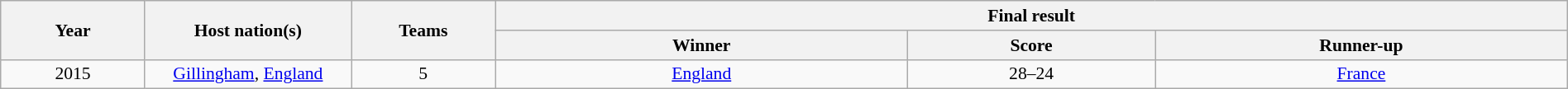<table class="wikitable" style="font-size:90%; width: 100%; text-align: center;">
<tr>
<th rowspan=2 width=7%>Year</th>
<th rowspan=2 width=10%>Host nation(s)</th>
<th rowspan=2 width=7%>Teams</th>
<th colspan=3>Final result</th>
</tr>
<tr>
<th width=20%>Winner</th>
<th width=12%>Score</th>
<th width=20%>Runner-up</th>
</tr>
<tr>
<td>2015</td>
<td><a href='#'>Gillingham</a>, <a href='#'>England</a></td>
<td>5</td>
<td> <a href='#'>England</a></td>
<td>28–24</td>
<td> <a href='#'>France</a></td>
</tr>
</table>
